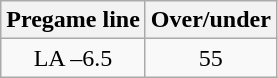<table class="wikitable">
<tr align="center">
<th style=>Pregame line</th>
<th style=>Over/under</th>
</tr>
<tr align="center">
<td>LA –6.5</td>
<td>55</td>
</tr>
</table>
